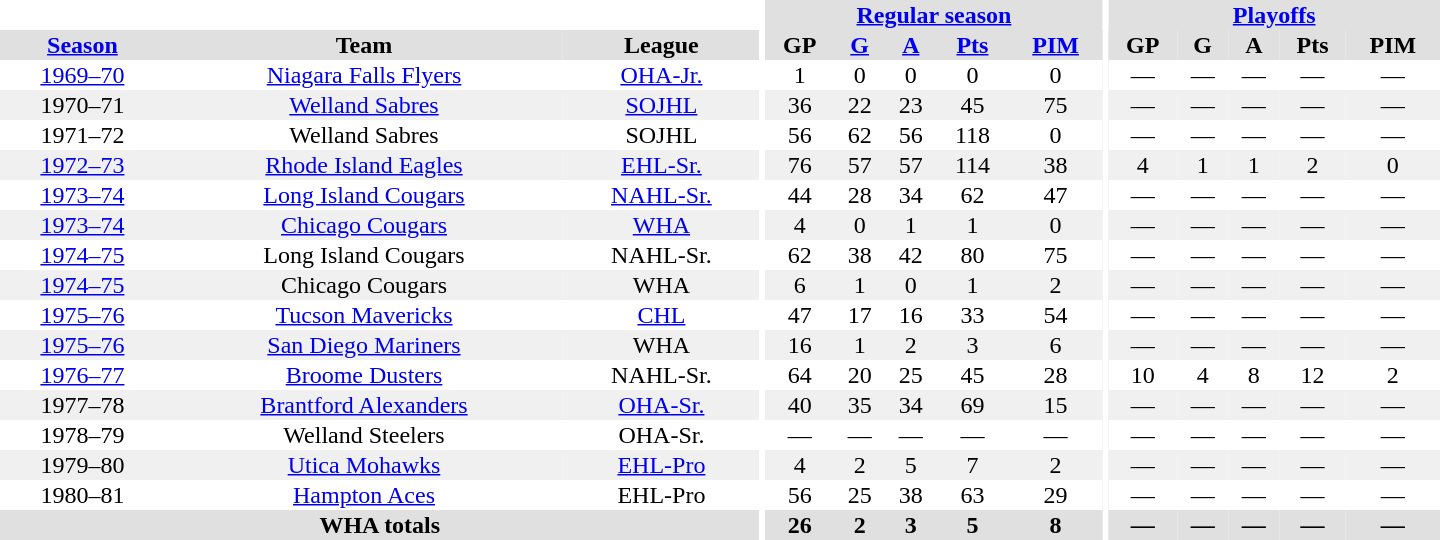<table border="0" cellpadding="1" cellspacing="0" style="text-align:center; width:60em">
<tr bgcolor="#e0e0e0">
<th colspan="3" bgcolor="#ffffff"></th>
<th rowspan="99" bgcolor="#ffffff"></th>
<th colspan="5"><a href='#'>Regular season</a></th>
<th rowspan="99" bgcolor="#ffffff"></th>
<th colspan="5"><a href='#'>Playoffs</a></th>
</tr>
<tr bgcolor="#e0e0e0">
<th><a href='#'>Season</a></th>
<th>Team</th>
<th>League</th>
<th>GP</th>
<th><a href='#'>G</a></th>
<th><a href='#'>A</a></th>
<th><a href='#'>Pts</a></th>
<th><a href='#'>PIM</a></th>
<th>GP</th>
<th>G</th>
<th>A</th>
<th>Pts</th>
<th>PIM</th>
</tr>
<tr>
<td><a href='#'>1969–70</a></td>
<td><a href='#'>Niagara Falls Flyers</a></td>
<td><a href='#'>OHA-Jr.</a></td>
<td>1</td>
<td>0</td>
<td>0</td>
<td>0</td>
<td>0</td>
<td>—</td>
<td>—</td>
<td>—</td>
<td>—</td>
<td>—</td>
</tr>
<tr bgcolor="#f0f0f0">
<td>1970–71</td>
<td><a href='#'>Welland Sabres</a></td>
<td><a href='#'>SOJHL</a></td>
<td>36</td>
<td>22</td>
<td>23</td>
<td>45</td>
<td>75</td>
<td>—</td>
<td>—</td>
<td>—</td>
<td>—</td>
<td>—</td>
</tr>
<tr>
<td>1971–72</td>
<td>Welland Sabres</td>
<td>SOJHL</td>
<td>56</td>
<td>62</td>
<td>56</td>
<td>118</td>
<td>0</td>
<td>—</td>
<td>—</td>
<td>—</td>
<td>—</td>
<td>—</td>
</tr>
<tr bgcolor="#f0f0f0">
<td><a href='#'>1972–73</a></td>
<td><a href='#'>Rhode Island Eagles</a></td>
<td><a href='#'>EHL-Sr.</a></td>
<td>76</td>
<td>57</td>
<td>57</td>
<td>114</td>
<td>38</td>
<td>4</td>
<td>1</td>
<td>1</td>
<td>2</td>
<td>0</td>
</tr>
<tr>
<td><a href='#'>1973–74</a></td>
<td><a href='#'>Long Island Cougars</a></td>
<td><a href='#'>NAHL-Sr.</a></td>
<td>44</td>
<td>28</td>
<td>34</td>
<td>62</td>
<td>47</td>
<td>—</td>
<td>—</td>
<td>—</td>
<td>—</td>
<td>—</td>
</tr>
<tr bgcolor="#f0f0f0">
<td><a href='#'>1973–74</a></td>
<td><a href='#'>Chicago Cougars</a></td>
<td><a href='#'>WHA</a></td>
<td>4</td>
<td>0</td>
<td>1</td>
<td>1</td>
<td>0</td>
<td>—</td>
<td>—</td>
<td>—</td>
<td>—</td>
<td>—</td>
</tr>
<tr>
<td><a href='#'>1974–75</a></td>
<td>Long Island Cougars</td>
<td>NAHL-Sr.</td>
<td>62</td>
<td>38</td>
<td>42</td>
<td>80</td>
<td>75</td>
<td>—</td>
<td>—</td>
<td>—</td>
<td>—</td>
<td>—</td>
</tr>
<tr bgcolor="#f0f0f0">
<td><a href='#'>1974–75</a></td>
<td>Chicago Cougars</td>
<td>WHA</td>
<td>6</td>
<td>1</td>
<td>0</td>
<td>1</td>
<td>2</td>
<td>—</td>
<td>—</td>
<td>—</td>
<td>—</td>
<td>—</td>
</tr>
<tr>
<td><a href='#'>1975–76</a></td>
<td><a href='#'>Tucson Mavericks</a></td>
<td><a href='#'>CHL</a></td>
<td>47</td>
<td>17</td>
<td>16</td>
<td>33</td>
<td>54</td>
<td>—</td>
<td>—</td>
<td>—</td>
<td>—</td>
<td>—</td>
</tr>
<tr bgcolor="#f0f0f0">
<td><a href='#'>1975–76</a></td>
<td><a href='#'>San Diego Mariners</a></td>
<td>WHA</td>
<td>16</td>
<td>1</td>
<td>2</td>
<td>3</td>
<td>6</td>
<td>—</td>
<td>—</td>
<td>—</td>
<td>—</td>
<td>—</td>
</tr>
<tr>
<td><a href='#'>1976–77</a></td>
<td><a href='#'>Broome Dusters</a></td>
<td>NAHL-Sr.</td>
<td>64</td>
<td>20</td>
<td>25</td>
<td>45</td>
<td>28</td>
<td>10</td>
<td>4</td>
<td>8</td>
<td>12</td>
<td>2</td>
</tr>
<tr bgcolor="#f0f0f0">
<td>1977–78</td>
<td><a href='#'>Brantford Alexanders</a></td>
<td><a href='#'>OHA-Sr.</a></td>
<td>40</td>
<td>35</td>
<td>34</td>
<td>69</td>
<td>15</td>
<td>—</td>
<td>—</td>
<td>—</td>
<td>—</td>
<td>—</td>
</tr>
<tr>
<td>1978–79</td>
<td>Welland Steelers</td>
<td>OHA-Sr.</td>
<td>—</td>
<td>—</td>
<td>—</td>
<td>—</td>
<td>—</td>
<td>—</td>
<td>—</td>
<td>—</td>
<td>—</td>
<td>—</td>
</tr>
<tr bgcolor="#f0f0f0">
<td>1979–80</td>
<td><a href='#'>Utica Mohawks</a></td>
<td><a href='#'>EHL-Pro</a></td>
<td>4</td>
<td>2</td>
<td>5</td>
<td>7</td>
<td>2</td>
<td>—</td>
<td>—</td>
<td>—</td>
<td>—</td>
<td>—</td>
</tr>
<tr>
<td>1980–81</td>
<td><a href='#'>Hampton Aces</a></td>
<td>EHL-Pro</td>
<td>56</td>
<td>25</td>
<td>38</td>
<td>63</td>
<td>29</td>
<td>—</td>
<td>—</td>
<td>—</td>
<td>—</td>
<td>—</td>
</tr>
<tr>
</tr>
<tr ALIGN="center" bgcolor="#e0e0e0">
<th colspan="3">WHA totals</th>
<th ALIGN="center">26</th>
<th ALIGN="center">2</th>
<th ALIGN="center">3</th>
<th ALIGN="center">5</th>
<th ALIGN="center">8</th>
<th ALIGN="center">—</th>
<th ALIGN="center">—</th>
<th ALIGN="center">—</th>
<th ALIGN="center">—</th>
<th ALIGN="center">—</th>
</tr>
</table>
